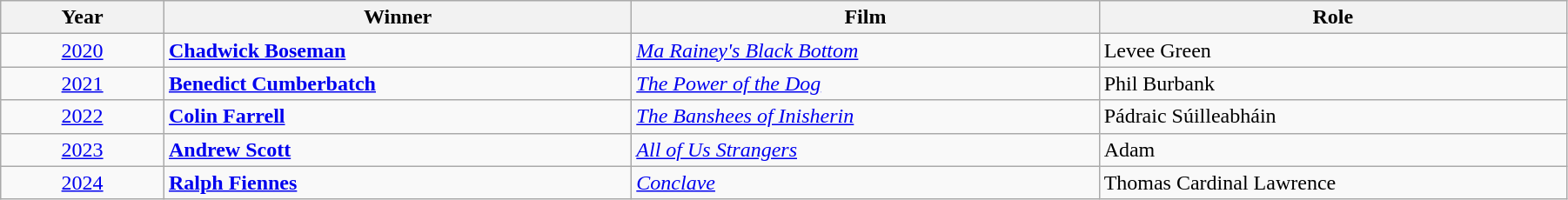<table class="wikitable" width="95%" cellpadding="5">
<tr>
<th width="100"><strong>Year</strong></th>
<th width="300"><strong>Winner</strong></th>
<th width="300"><strong>Film</strong></th>
<th width="300"><strong>Role</strong></th>
</tr>
<tr>
<td style="text-align:center;"><a href='#'>2020</a></td>
<td><strong><a href='#'>Chadwick Boseman</a></strong></td>
<td><em><a href='#'>Ma Rainey's Black Bottom</a></em></td>
<td>Levee Green</td>
</tr>
<tr>
<td style="text-align:center;"><a href='#'>2021</a></td>
<td><strong><a href='#'>Benedict Cumberbatch</a></strong></td>
<td><em><a href='#'>The Power of the Dog</a></em></td>
<td>Phil Burbank</td>
</tr>
<tr>
<td style="text-align:center;"><a href='#'>2022</a></td>
<td><strong><a href='#'>Colin Farrell</a></strong></td>
<td><em><a href='#'>The Banshees of Inisherin</a></em></td>
<td>Pádraic Súilleabháin</td>
</tr>
<tr>
<td style="text-align:center;"><a href='#'>2023</a></td>
<td><strong><a href='#'>Andrew Scott</a></strong></td>
<td><em><a href='#'>All of Us Strangers</a></em></td>
<td>Adam</td>
</tr>
<tr>
<td style="text-align:center;"><a href='#'>2024</a></td>
<td><strong><a href='#'>Ralph Fiennes</a></strong></td>
<td><em><a href='#'>Conclave</a></em></td>
<td>Thomas Cardinal Lawrence</td>
</tr>
</table>
